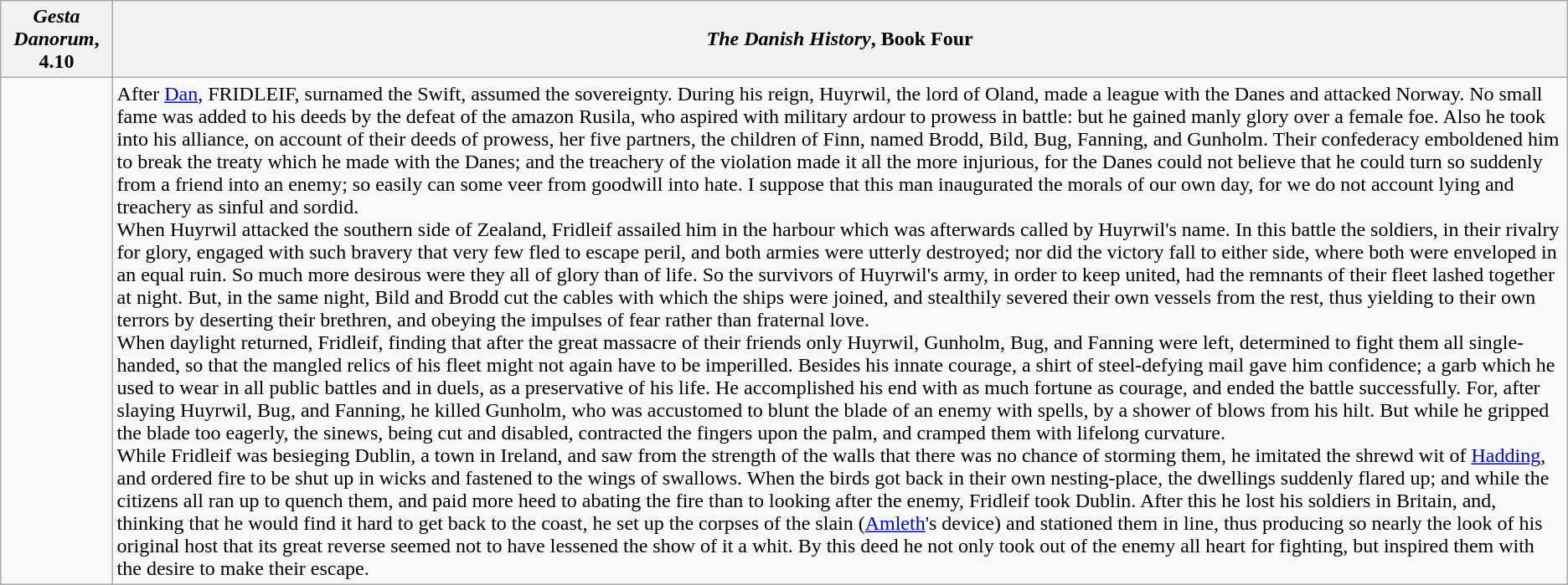<table class="wikitable">
<tr>
<th><em>Gesta Danorum</em>, 4.10</th>
<th><em>The Danish History</em>, Book Four</th>
</tr>
<tr>
<td></td>
<td>After <a href='#'>Dan</a>, FRIDLEIF, surnamed the Swift, assumed the sovereignty. During his reign, Huyrwil, the lord of Oland, made a league with the Danes and attacked Norway. No small fame was added to his deeds by the defeat of the amazon Rusila, who aspired with military ardour to prowess in battle: but he gained manly glory over a female foe. Also he took into his alliance, on account of their deeds of prowess, her five partners, the children of Finn, named Brodd, Bild, Bug, Fanning, and Gunholm. Their confederacy emboldened him to break the treaty which he made with the Danes; and the treachery of the violation made it all the more injurious, for the Danes could not believe that he could turn so suddenly from a friend into an enemy; so easily can some veer from goodwill into hate. I suppose that this man inaugurated the morals of our own day, for we do not account lying and treachery as sinful and sordid.<br>When Huyrwil attacked the southern side of Zealand, Fridleif assailed him in the harbour which was afterwards called by Huyrwil's name. In this battle the soldiers, in their rivalry for glory, engaged with such bravery that very few fled to escape peril, and both armies were utterly destroyed; nor did the victory fall to either side, where both were enveloped in an equal ruin. So much more desirous were they all of glory than of life. So the survivors of Huyrwil's army, in order to keep united, had the remnants of their fleet lashed together at night. But, in the same night, Bild and Brodd cut the cables with which the ships were joined, and stealthily severed their own vessels from the rest, thus yielding to their own terrors by deserting their brethren, and obeying the impulses of fear rather than fraternal love.<br>When daylight returned, Fridleif, finding that after the great massacre of their friends only Huyrwil, Gunholm, Bug, and Fanning were left, determined to fight them all single-handed, so that the mangled relics of his fleet might not again have to be imperilled. Besides his innate courage, a shirt of steel-defying mail gave him confidence; a garb which he used to wear in all public battles and in duels, as a preservative of his life. He accomplished his end with as much fortune as courage, and ended the battle successfully. For, after slaying Huyrwil, Bug, and Fanning, he killed Gunholm, who was accustomed to blunt the blade of an enemy with spells, by a shower of blows from his hilt. But while he gripped the blade too eagerly, the sinews, being cut and disabled, contracted the fingers upon the palm, and cramped them with lifelong curvature.<br>While Fridleif was besieging Dublin, a town in Ireland, and saw from the strength of the walls that there was no chance of storming them, he imitated the shrewd wit of <a href='#'>Hadding</a>, and ordered fire to be shut up in wicks and fastened to the wings of swallows. When the birds got back in their own nesting-place, the dwellings suddenly flared up; and while the citizens all ran up to quench them, and paid more heed to abating the fire than to looking after the enemy, Fridleif took Dublin. After this he lost his soldiers in Britain, and, thinking that he would find it hard to get back to the coast, he set up the corpses of the slain (<a href='#'>Amleth</a>'s device) and stationed them in line, thus producing so nearly the look of his original host that its great reverse seemed not to have lessened the show of it a whit. By this deed he not only took out of the enemy all heart for fighting, but inspired them with the desire to make their escape.</td>
</tr>
</table>
